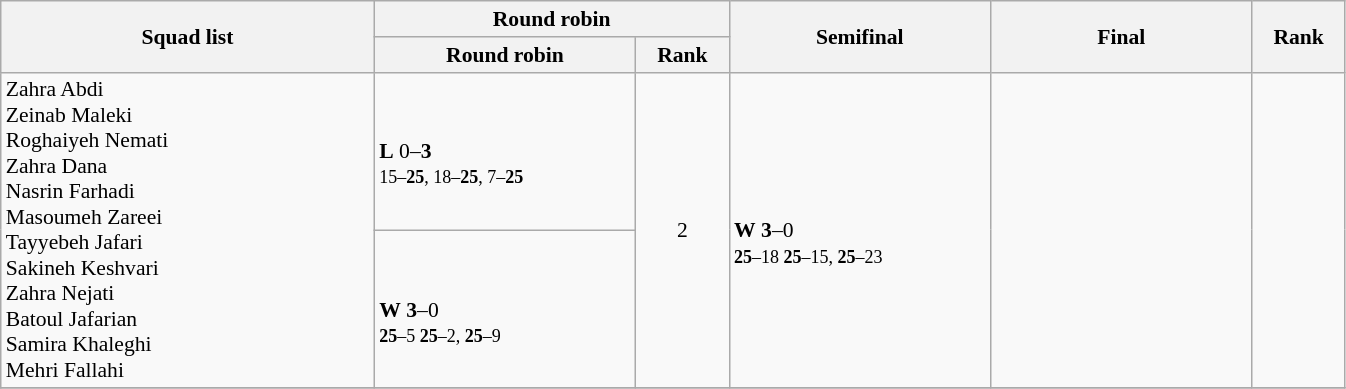<table class="wikitable" width="71%" style="text-align:left; font-size:90%">
<tr>
<th rowspan="2" width="20%">Squad list</th>
<th colspan="2">Round robin</th>
<th rowspan="2" width="14%">Semifinal</th>
<th rowspan="2" width="14%">Final</th>
<th rowspan="2" width="5%">Rank</th>
</tr>
<tr>
<th width="14%">Round robin</th>
<th width="5%">Rank</th>
</tr>
<tr>
<td rowspan="2">Zahra Abdi<br>Zeinab Maleki<br>Roghaiyeh Nemati<br>Zahra Dana<br>Nasrin Farhadi<br>Masoumeh Zareei<br>Tayyebeh Jafari<br>Sakineh Keshvari<br>Zahra Nejati<br>Batoul Jafarian<br>Samira Khaleghi<br>Mehri Fallahi</td>
<td><br><strong>L</strong> 0–<strong>3</strong><br><small>15–<strong>25</strong>, 18–<strong>25</strong>, 7–<strong>25</strong></small></td>
<td rowspan="2" align=center>2 <strong></strong></td>
<td rowspan="2"><br><strong>W</strong> <strong>3</strong>–0<br><small><strong>25</strong>–18 <strong>25</strong>–15, <strong>25</strong>–23</small></td>
<td rowspan="2"></td>
<td rowspan="2" align="center"></td>
</tr>
<tr>
<td><br><strong>W</strong> <strong>3</strong>–0<br><small><strong>25</strong>–5 <strong>25</strong>–2, <strong>25</strong>–9</small></td>
</tr>
<tr>
</tr>
</table>
